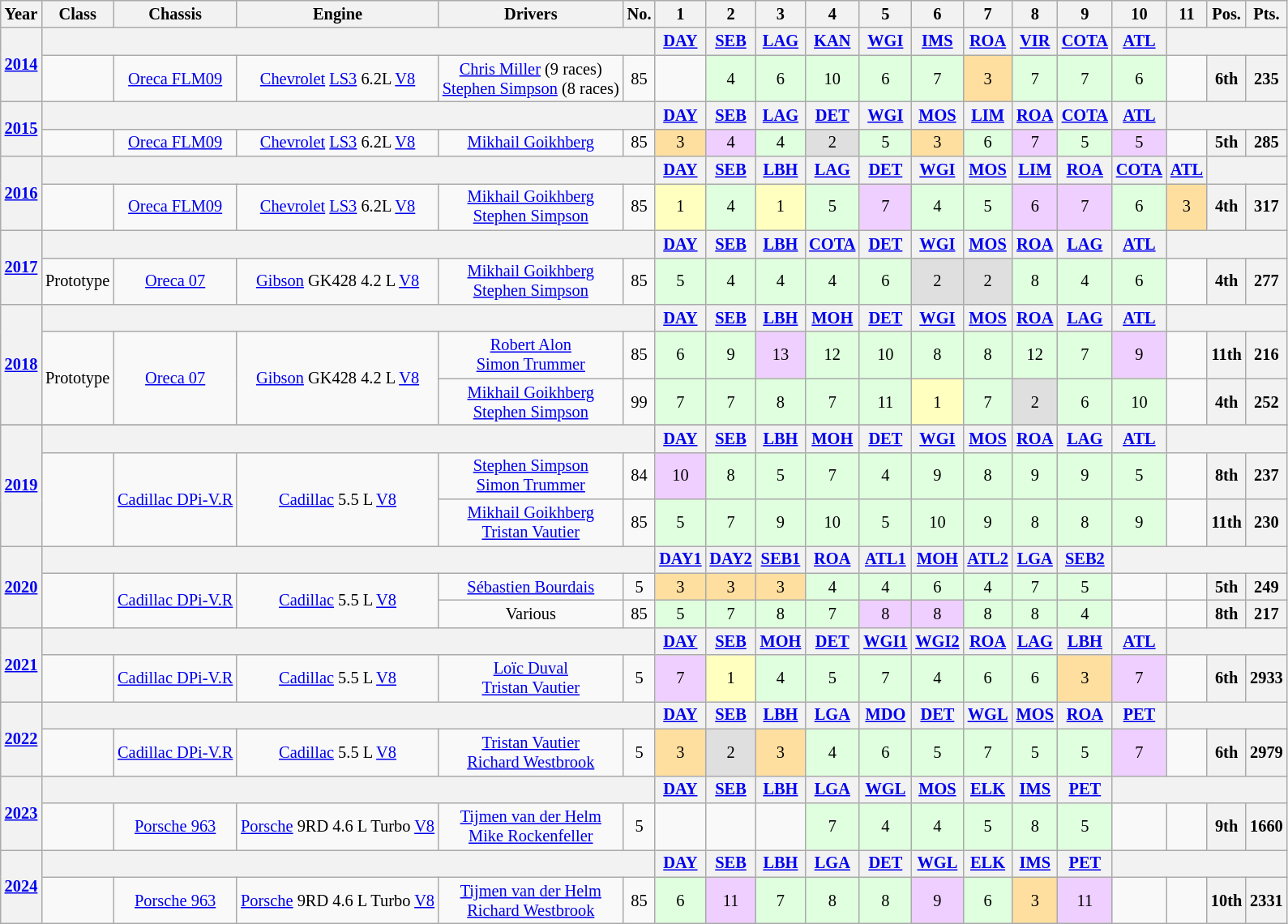<table class="wikitable" style="text-align:center; font-size:85%">
<tr>
<th>Year</th>
<th>Class</th>
<th>Chassis</th>
<th>Engine</th>
<th>Drivers</th>
<th>No.</th>
<th>1</th>
<th>2</th>
<th>3</th>
<th>4</th>
<th>5</th>
<th>6</th>
<th>7</th>
<th>8</th>
<th>9</th>
<th>10</th>
<th>11</th>
<th>Pos.</th>
<th>Pts.</th>
</tr>
<tr>
<th rowspan=2><a href='#'>2014</a></th>
<th colspan=5> </th>
<th><a href='#'>DAY</a></th>
<th><a href='#'>SEB</a></th>
<th><a href='#'>LAG</a></th>
<th><a href='#'>KAN</a></th>
<th><a href='#'>WGI</a></th>
<th><a href='#'>IMS</a></th>
<th><a href='#'>ROA</a></th>
<th><a href='#'>VIR</a></th>
<th><a href='#'>COTA</a></th>
<th><a href='#'>ATL</a></th>
<th colspan=99> </th>
</tr>
<tr>
<td></td>
<td><a href='#'>Oreca FLM09</a></td>
<td><a href='#'>Chevrolet</a> <a href='#'>LS3</a> 6.2L <a href='#'>V8</a></td>
<td> <a href='#'>Chris Miller</a> (9 races)<br> <a href='#'>Stephen Simpson</a> (8 races)</td>
<td>85</td>
<td></td>
<td style="background:#DFFFDF;">4</td>
<td style="background:#DFFFDF;">6</td>
<td style="background:#DFFFDF;">10</td>
<td style="background:#DFFFDF;">6</td>
<td style="background:#DFFFDF;">7</td>
<td style="background:#FFDF9F;">3</td>
<td style="background:#DFFFDF;">7</td>
<td style="background:#DFFFDF;">7</td>
<td style="background:#DFFFDF;">6</td>
<td></td>
<th>6th</th>
<th>235</th>
</tr>
<tr>
<th rowspan=2><a href='#'>2015</a></th>
<th colspan=5> </th>
<th><a href='#'>DAY</a></th>
<th><a href='#'>SEB</a></th>
<th><a href='#'>LAG</a></th>
<th><a href='#'>DET</a></th>
<th><a href='#'>WGI</a></th>
<th><a href='#'>MOS</a></th>
<th><a href='#'>LIM</a></th>
<th><a href='#'>ROA</a></th>
<th><a href='#'>COTA</a></th>
<th><a href='#'>ATL</a></th>
<th colspan=99> </th>
</tr>
<tr>
<td></td>
<td><a href='#'>Oreca FLM09</a></td>
<td><a href='#'>Chevrolet</a> <a href='#'>LS3</a> 6.2L <a href='#'>V8</a></td>
<td> <a href='#'>Mikhail Goikhberg</a></td>
<td>85</td>
<td style="background:#ffdf9f;">3</td>
<td style="background:#efcfff;">4</td>
<td style="background:#dfffdf;">4</td>
<td style="background:#dfdfdf;">2</td>
<td style="background:#dfffdf;">5</td>
<td style="background:#ffdf9f;">3</td>
<td style="background:#dfffdf;">6</td>
<td style="background:#efcfff;">7</td>
<td style="background:#dfffdf;">5</td>
<td style="background:#efcfff;">5</td>
<td></td>
<th>5th</th>
<th>285</th>
</tr>
<tr>
<th rowspan=2><a href='#'>2016</a></th>
<th colspan=5> </th>
<th><a href='#'>DAY</a></th>
<th><a href='#'>SEB</a></th>
<th><a href='#'>LBH</a></th>
<th><a href='#'>LAG</a></th>
<th><a href='#'>DET</a></th>
<th><a href='#'>WGI</a></th>
<th><a href='#'>MOS</a></th>
<th><a href='#'>LIM</a></th>
<th><a href='#'>ROA</a></th>
<th><a href='#'>COTA</a></th>
<th><a href='#'>ATL</a></th>
<th colspan=99> </th>
</tr>
<tr>
<td></td>
<td><a href='#'>Oreca FLM09</a></td>
<td><a href='#'>Chevrolet</a> <a href='#'>LS3</a> 6.2L <a href='#'>V8</a></td>
<td> <a href='#'>Mikhail Goikhberg</a><br> <a href='#'>Stephen Simpson</a></td>
<td>85</td>
<td style="background:#ffffbf;">1</td>
<td style="background:#dfffdf;">4</td>
<td style="background:#ffffbf;">1</td>
<td style="background:#dfffdf;">5</td>
<td style="background:#efcfff;">7</td>
<td style="background:#dfffdf;">4</td>
<td style="background:#dfffdf;">5</td>
<td style="background:#efcfff;">6</td>
<td style="background:#efcfff;">7</td>
<td style="background:#dfffdf;">6</td>
<td style="background:#ffdf9f;">3</td>
<th>4th</th>
<th>317</th>
</tr>
<tr>
<th rowspan=2><a href='#'>2017</a></th>
<th colspan=5> </th>
<th><a href='#'>DAY</a></th>
<th><a href='#'>SEB</a></th>
<th><a href='#'>LBH</a></th>
<th><a href='#'>COTA</a></th>
<th><a href='#'>DET</a></th>
<th><a href='#'>WGI</a></th>
<th><a href='#'>MOS</a></th>
<th><a href='#'>ROA</a></th>
<th><a href='#'>LAG</a></th>
<th><a href='#'>ATL</a></th>
<th colspan=99> </th>
</tr>
<tr>
<td>Prototype</td>
<td><a href='#'>Oreca 07</a></td>
<td><a href='#'>Gibson</a> GK428 4.2 L <a href='#'>V8</a></td>
<td> <a href='#'>Mikhail Goikhberg</a><br> <a href='#'>Stephen Simpson</a></td>
<td>85</td>
<td style="background:#dfffdf;">5</td>
<td style="background:#dfffdf;">4</td>
<td style="background:#dfffdf;">4</td>
<td style="background:#dfffdf;">4</td>
<td style="background:#dfffdf;">6</td>
<td style="background:#dfdfdf;">2</td>
<td style="background:#dfdfdf;">2</td>
<td style="background:#dfffdf;">8</td>
<td style="background:#dfffdf;">4</td>
<td style="background:#dfffdf;">6</td>
<td></td>
<th>4th</th>
<th>277</th>
</tr>
<tr>
<th rowspan=3><a href='#'>2018</a></th>
<th colspan=5> </th>
<th><a href='#'>DAY</a></th>
<th><a href='#'>SEB</a></th>
<th><a href='#'>LBH</a></th>
<th><a href='#'>MOH</a></th>
<th><a href='#'>DET</a></th>
<th><a href='#'>WGI</a></th>
<th><a href='#'>MOS</a></th>
<th><a href='#'>ROA</a></th>
<th><a href='#'>LAG</a></th>
<th><a href='#'>ATL</a></th>
<th colspan=99> </th>
</tr>
<tr>
<td rowspan=2>Prototype</td>
<td rowspan=2><a href='#'>Oreca 07</a></td>
<td rowspan=2><a href='#'>Gibson</a> GK428 4.2 L <a href='#'>V8</a></td>
<td> <a href='#'>Robert Alon</a><br> <a href='#'>Simon Trummer</a></td>
<td>85</td>
<td style="background:#dfffdf;">6</td>
<td style="background:#dfffdf;">9</td>
<td style="background:#efcfff;">13</td>
<td style="background:#dfffdf;">12</td>
<td style="background:#dfffdf;">10</td>
<td style="background:#dfffdf;">8</td>
<td style="background:#dfffdf;">8</td>
<td style="background:#dfffdf;">12</td>
<td style="background:#dfffdf;">7</td>
<td style="background:#efcfff;">9</td>
<td></td>
<th>11th</th>
<th>216</th>
</tr>
<tr>
<td> <a href='#'>Mikhail Goikhberg</a><br> <a href='#'>Stephen Simpson</a></td>
<td>99</td>
<td style="background:#dfffdf;">7</td>
<td style="background:#dfffdf;">7</td>
<td style="background:#dfffdf;">8</td>
<td style="background:#dfffdf;">7</td>
<td style="background:#dfffdf;">11</td>
<td style="background:#ffffbf;">1</td>
<td style="background:#dfffdf;">7</td>
<td style="background:#dfdfdf;">2</td>
<td style="background:#dfffdf;">6</td>
<td style="background:#dfffdf;">10</td>
<td></td>
<th>4th</th>
<th>252</th>
</tr>
<tr>
</tr>
<tr>
<th rowspan=3><a href='#'>2019</a></th>
<th colspan=5> </th>
<th><a href='#'>DAY</a></th>
<th><a href='#'>SEB</a></th>
<th><a href='#'>LBH</a></th>
<th><a href='#'>MOH</a></th>
<th><a href='#'>DET</a></th>
<th><a href='#'>WGI</a></th>
<th><a href='#'>MOS</a></th>
<th><a href='#'>ROA</a></th>
<th><a href='#'>LAG</a></th>
<th><a href='#'>ATL</a></th>
<th colspan=99> </th>
</tr>
<tr>
<td rowspan=2></td>
<td rowspan=2><a href='#'>Cadillac DPi-V.R</a></td>
<td rowspan=2><a href='#'>Cadillac</a> 5.5 L <a href='#'>V8</a></td>
<td> <a href='#'>Stephen Simpson</a><br> <a href='#'>Simon Trummer</a></td>
<td>84</td>
<td style="background:#efcfff;">10</td>
<td style="background:#dfffdf;">8</td>
<td style="background:#dfffdf;">5</td>
<td style="background:#dfffdf;">7</td>
<td style="background:#dfffdf;">4</td>
<td style="background:#dfffdf;">9</td>
<td style="background:#dfffdf;">8</td>
<td style="background:#dfffdf;">9</td>
<td style="background:#dfffdf;">9</td>
<td style="background:#dfffdf;">5</td>
<td></td>
<th>8th</th>
<th>237</th>
</tr>
<tr>
<td> <a href='#'>Mikhail Goikhberg</a><br> <a href='#'>Tristan Vautier</a></td>
<td>85</td>
<td style="background:#dfffdf;">5</td>
<td style="background:#dfffdf;">7</td>
<td style="background:#dfffdf;">9</td>
<td style="background:#dfffdf;">10</td>
<td style="background:#dfffdf;">5</td>
<td style="background:#dfffdf;">10</td>
<td style="background:#dfffdf;">9</td>
<td style="background:#dfffdf;">8</td>
<td style="background:#dfffdf;">8</td>
<td style="background:#dfffdf;">9</td>
<td></td>
<th>11th</th>
<th>230</th>
</tr>
<tr>
<th rowspan=3><a href='#'>2020</a></th>
<th colspan=5> </th>
<th><a href='#'>DAY1</a></th>
<th><a href='#'>DAY2</a></th>
<th><a href='#'>SEB1</a></th>
<th><a href='#'>ROA</a></th>
<th><a href='#'>ATL1</a></th>
<th><a href='#'>MOH</a></th>
<th><a href='#'>ATL2</a></th>
<th><a href='#'>LGA</a></th>
<th><a href='#'>SEB2</a></th>
<th colspan=99> </th>
</tr>
<tr>
<td rowspan=2></td>
<td rowspan=2><a href='#'>Cadillac DPi-V.R</a></td>
<td rowspan=2><a href='#'>Cadillac</a> 5.5 L <a href='#'>V8</a></td>
<td> <a href='#'>Sébastien Bourdais</a></td>
<td>5</td>
<td style="background:#ffdf9f;">3</td>
<td style="background:#ffdf9f;">3</td>
<td style="background:#ffdf9f;">3</td>
<td style="background:#dfffdf;">4</td>
<td style="background:#dfffdf;">4</td>
<td style="background:#dfffdf;">6</td>
<td style="background:#dfffdf;">4</td>
<td style="background:#dfffdf;">7</td>
<td style="background:#dfffdf;">5</td>
<td></td>
<td></td>
<th>5th</th>
<th>249</th>
</tr>
<tr>
<td>Various</td>
<td>85</td>
<td style="background:#dfffdf;">5</td>
<td style="background:#dfffdf;">7</td>
<td style="background:#dfffdf;">8</td>
<td style="background:#dfffdf;">7</td>
<td style="background:#efcfff;">8</td>
<td style="background:#efcfff;">8</td>
<td style="background:#dfffdf;">8</td>
<td style="background:#dfffdf;">8</td>
<td style="background:#dfffdf;">4</td>
<td></td>
<td></td>
<th>8th</th>
<th>217</th>
</tr>
<tr>
<th rowspan=2><a href='#'>2021</a></th>
<th colspan=5> </th>
<th><a href='#'>DAY</a></th>
<th><a href='#'>SEB</a></th>
<th><a href='#'>MOH</a></th>
<th><a href='#'>DET</a></th>
<th><a href='#'>WGI1</a></th>
<th><a href='#'>WGI2</a></th>
<th><a href='#'>ROA</a></th>
<th><a href='#'>LAG</a></th>
<th><a href='#'>LBH</a></th>
<th><a href='#'>ATL</a></th>
<th colspan=99> </th>
</tr>
<tr>
<td></td>
<td><a href='#'>Cadillac DPi-V.R</a></td>
<td><a href='#'>Cadillac</a> 5.5 L <a href='#'>V8</a></td>
<td> <a href='#'>Loïc Duval</a><br> <a href='#'>Tristan Vautier</a></td>
<td>5</td>
<td style="background:#efcfff;" align="center">7</td>
<td style="background:#ffffbf;" align="center">1</td>
<td style="background:#dfffdf;" align="center">4</td>
<td style="background:#dfffdf;" align="center">5</td>
<td style="background:#dfffdf;" align="center">7</td>
<td style="background:#dfffdf;" align="center">4</td>
<td style="background:#dfffdf;" align="center">6</td>
<td style="background:#dfffdf;" align="center">6</td>
<td style="background:#ffdf9f;" align="center">3</td>
<td style="background:#efcfff;" align="center">7</td>
<td></td>
<th>6th</th>
<th>2933</th>
</tr>
<tr>
<th rowspan=2><a href='#'>2022</a></th>
<th colspan=5> </th>
<th><a href='#'>DAY</a></th>
<th><a href='#'>SEB</a></th>
<th><a href='#'>LBH</a></th>
<th><a href='#'>LGA</a></th>
<th><a href='#'>MDO</a></th>
<th><a href='#'>DET</a></th>
<th><a href='#'>WGL</a></th>
<th><a href='#'>MOS</a></th>
<th><a href='#'>ROA</a></th>
<th><a href='#'>PET</a></th>
<th colspan=99> </th>
</tr>
<tr>
<td></td>
<td><a href='#'>Cadillac DPi-V.R</a></td>
<td><a href='#'>Cadillac</a> 5.5 L <a href='#'>V8</a></td>
<td> <a href='#'>Tristan Vautier</a><br> <a href='#'>Richard Westbrook</a></td>
<td>5</td>
<td style="background:#ffdf9f;" align="center">3</td>
<td style="background:#DFDFDF;">2</td>
<td style="background:#FFDF9F;">3</td>
<td style="background:#DFFFDF;">4</td>
<td style="background:#DFFFDF;">6</td>
<td style="background:#DFFFDF;">5</td>
<td style="background:#DFFFDF;">7</td>
<td style="background:#DFFFDF;">5</td>
<td style="background:#DFFFDF;">5</td>
<td style="background:#EFCFFF;">7</td>
<td></td>
<th>6th</th>
<th>2979</th>
</tr>
<tr>
<th rowspan="2"><a href='#'>2023</a></th>
<th colspan="5"> </th>
<th><a href='#'>DAY</a></th>
<th><a href='#'>SEB</a></th>
<th><a href='#'>LBH</a></th>
<th><a href='#'>LGA</a></th>
<th><a href='#'>WGL</a></th>
<th><a href='#'>MOS</a></th>
<th><a href='#'>ELK</a></th>
<th><a href='#'>IMS</a></th>
<th><a href='#'>PET</a></th>
<th colspan="4"></th>
</tr>
<tr>
<td></td>
<td><a href='#'>Porsche 963</a></td>
<td><a href='#'>Porsche</a> 9RD 4.6 L Turbo <a href='#'>V8</a></td>
<td> <a href='#'>Tijmen van der Helm</a><br> <a href='#'>Mike Rockenfeller</a></td>
<td>5</td>
<td></td>
<td></td>
<td></td>
<td style="background:#DFFFDF;">7</td>
<td style="background:#DFFFDF;">4</td>
<td style="background:#DFFFDF;">4</td>
<td style="background:#DFFFDF;">5</td>
<td style="background:#DFFFDF;">8</td>
<td style="background:#DFFFDF;">5</td>
<td></td>
<td></td>
<th>9th</th>
<th>1660</th>
</tr>
<tr>
<th rowspan="2"><a href='#'>2024</a></th>
<th colspan="5"> </th>
<th><a href='#'>DAY</a></th>
<th><a href='#'>SEB</a></th>
<th><a href='#'>LBH</a></th>
<th><a href='#'>LGA</a></th>
<th><a href='#'>DET</a></th>
<th><a href='#'>WGL</a></th>
<th><a href='#'>ELK</a></th>
<th><a href='#'>IMS</a></th>
<th><a href='#'>PET</a></th>
<th colspan="4"></th>
</tr>
<tr>
<td></td>
<td><a href='#'>Porsche 963</a></td>
<td><a href='#'>Porsche</a> 9RD 4.6 L Turbo <a href='#'>V8</a></td>
<td> <a href='#'>Tijmen van der Helm</a><br> <a href='#'>Richard Westbrook</a></td>
<td>85</td>
<td style="background:#DFFFDF;">6</td>
<td style="background:#EFCFFF;">11</td>
<td style="background:#DFFFDF;">7</td>
<td style="background:#DFFFDF;">8</td>
<td style="background:#DFFFDF;">8</td>
<td style="background:#EFCFFF;">9</td>
<td style="background:#DFFFDF;">6</td>
<td style="background:#FFDF9F;">3</td>
<td style="background:#EFCFFF;">11</td>
<td></td>
<td></td>
<th>10th</th>
<th>2331</th>
</tr>
</table>
